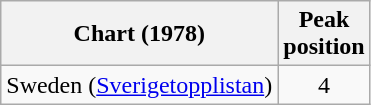<table class="wikitable plainrowheaders">
<tr>
<th>Chart (1978)</th>
<th>Peak<br>position</th>
</tr>
<tr>
<td>Sweden (<a href='#'>Sverigetopplistan</a>)</td>
<td align="center">4</td>
</tr>
</table>
